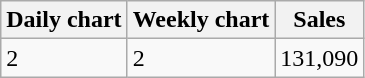<table class="wikitable">
<tr>
<th>Daily chart</th>
<th>Weekly chart</th>
<th>Sales</th>
</tr>
<tr>
<td>2</td>
<td>2</td>
<td>131,090</td>
</tr>
</table>
